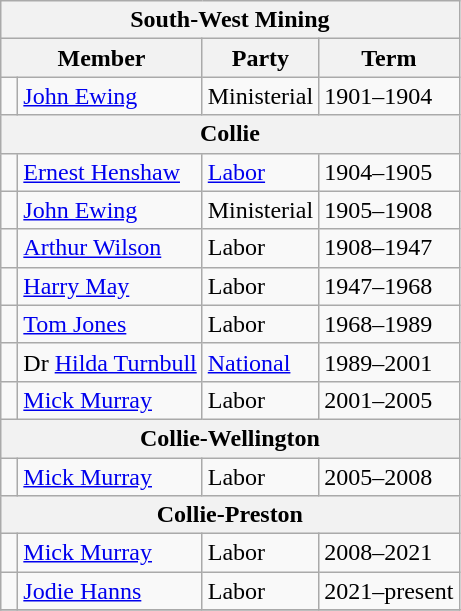<table class="wikitable">
<tr>
<th colspan="4">South-West Mining</th>
</tr>
<tr>
<th colspan="2">Member</th>
<th>Party</th>
<th>Term</th>
</tr>
<tr>
<td> </td>
<td><a href='#'>John Ewing</a></td>
<td>Ministerial</td>
<td>1901–1904</td>
</tr>
<tr>
<th colspan="4">Collie</th>
</tr>
<tr>
<td> </td>
<td><a href='#'>Ernest Henshaw</a></td>
<td><a href='#'>Labor</a></td>
<td>1904–1905</td>
</tr>
<tr>
<td> </td>
<td><a href='#'>John Ewing</a></td>
<td>Ministerial</td>
<td>1905–1908</td>
</tr>
<tr>
<td> </td>
<td><a href='#'>Arthur Wilson</a></td>
<td>Labor</td>
<td>1908–1947</td>
</tr>
<tr>
<td> </td>
<td><a href='#'>Harry May</a></td>
<td>Labor</td>
<td>1947–1968</td>
</tr>
<tr>
<td> </td>
<td><a href='#'>Tom Jones</a></td>
<td>Labor</td>
<td>1968–1989</td>
</tr>
<tr>
<td> </td>
<td>Dr <a href='#'>Hilda Turnbull</a></td>
<td><a href='#'>National</a></td>
<td>1989–2001</td>
</tr>
<tr>
<td> </td>
<td><a href='#'>Mick Murray</a></td>
<td>Labor</td>
<td>2001–2005</td>
</tr>
<tr>
<th colspan="4">Collie-Wellington</th>
</tr>
<tr>
<td> </td>
<td><a href='#'>Mick Murray</a></td>
<td>Labor</td>
<td>2005–2008</td>
</tr>
<tr>
<th colspan="4">Collie-Preston</th>
</tr>
<tr>
<td> </td>
<td><a href='#'>Mick Murray</a></td>
<td>Labor</td>
<td>2008–2021</td>
</tr>
<tr>
<td> </td>
<td><a href='#'>Jodie Hanns</a></td>
<td>Labor</td>
<td>2021–present</td>
</tr>
<tr>
</tr>
</table>
